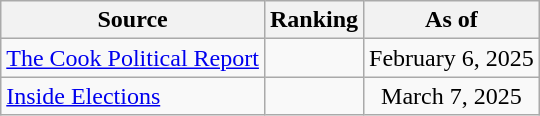<table class="wikitable" style="text-align:center">
<tr>
<th>Source</th>
<th>Ranking</th>
<th>As of</th>
</tr>
<tr>
<td align=left><a href='#'>The Cook Political Report</a></td>
<td></td>
<td>February 6, 2025</td>
</tr>
<tr>
<td align=left><a href='#'>Inside Elections</a></td>
<td></td>
<td>March 7, 2025</td>
</tr>
</table>
